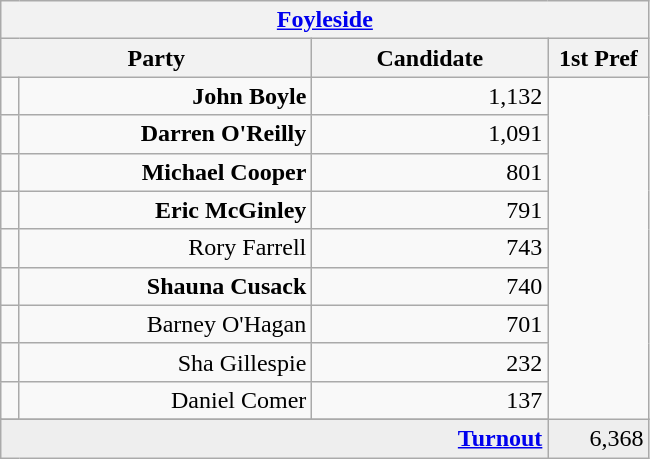<table class="wikitable">
<tr>
<th colspan="4" align="center"><a href='#'>Foyleside</a></th>
</tr>
<tr>
<th colspan="2" align="center" width=200>Party</th>
<th width=150>Candidate</th>
<th width=60>1st Pref</th>
</tr>
<tr>
<td></td>
<td align="right"><strong>John Boyle</strong></td>
<td align="right">1,132</td>
</tr>
<tr>
<td></td>
<td align="right"><strong>Darren O'Reilly</strong></td>
<td align="right">1,091</td>
</tr>
<tr>
<td></td>
<td align="right"><strong>Michael Cooper</strong></td>
<td align="right">801</td>
</tr>
<tr>
<td></td>
<td align="right"><strong>Eric McGinley</strong></td>
<td align="right">791</td>
</tr>
<tr>
<td></td>
<td align="right">Rory Farrell</td>
<td align="right">743</td>
</tr>
<tr>
<td></td>
<td align="right"><strong>Shauna Cusack</strong></td>
<td align="right">740</td>
</tr>
<tr>
<td></td>
<td align="right">Barney O'Hagan</td>
<td align="right">701</td>
</tr>
<tr>
<td></td>
<td align="right">Sha Gillespie</td>
<td align="right">232</td>
</tr>
<tr>
<td></td>
<td align="right">Daniel Comer</td>
<td align="right">137</td>
</tr>
<tr>
</tr>
<tr bgcolor="EEEEEE">
<td colspan=3 align="right"><strong><a href='#'>Turnout</a></strong></td>
<td align="right">6,368</td>
</tr>
</table>
